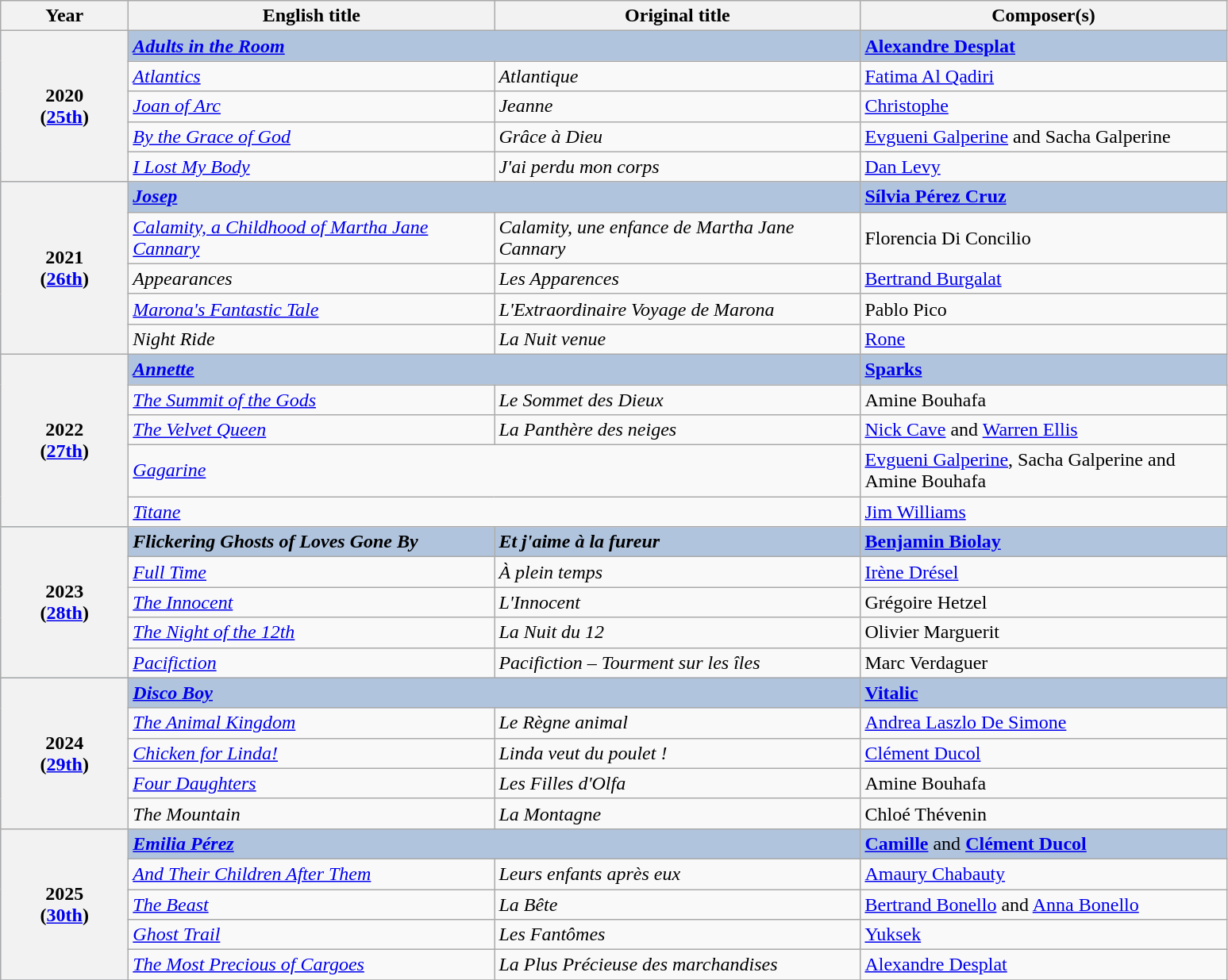<table class="wikitable">
<tr>
<th width="100">Year</th>
<th width="300">English title</th>
<th width="300">Original title</th>
<th width="300">Composer(s)</th>
</tr>
<tr style="background:#B0C4DE;">
<th rowspan="5" align="center">2020<br>(<a href='#'>25th</a>)</th>
<td colspan="2"><strong><em><a href='#'>Adults in the Room</a></em></strong></td>
<td><strong><a href='#'>Alexandre Desplat</a></strong></td>
</tr>
<tr>
<td><em><a href='#'>Atlantics</a></em></td>
<td><em>Atlantique</em></td>
<td><a href='#'>Fatima Al Qadiri</a></td>
</tr>
<tr>
<td><em><a href='#'>Joan of Arc</a></em></td>
<td><em>Jeanne</em></td>
<td><a href='#'>Christophe</a></td>
</tr>
<tr>
<td><em><a href='#'>By the Grace of God</a></em></td>
<td><em>Grâce à Dieu</em></td>
<td><a href='#'>Evgueni Galperine</a> and Sacha Galperine</td>
</tr>
<tr>
<td><em><a href='#'>I Lost My Body</a></em></td>
<td><em>J'ai perdu mon corps</em></td>
<td><a href='#'>Dan Levy</a></td>
</tr>
<tr style="background:#B0C4DE;">
<th rowspan="5" align="center">2021<br>(<a href='#'>26th</a>)</th>
<td colspan="2"><strong><em><a href='#'>Josep</a></em></strong></td>
<td><strong><a href='#'>Sílvia Pérez Cruz</a></strong></td>
</tr>
<tr>
<td><em><a href='#'>Calamity, a Childhood of Martha Jane Cannary</a></em></td>
<td><em>Calamity, une enfance de Martha Jane Cannary</em></td>
<td>Florencia Di Concilio</td>
</tr>
<tr>
<td><em>Appearances</em></td>
<td><em>Les Apparences</em></td>
<td><a href='#'>Bertrand Burgalat</a></td>
</tr>
<tr>
<td><em><a href='#'>Marona's Fantastic Tale</a></em></td>
<td><em>L'Extraordinaire Voyage de Marona</em></td>
<td>Pablo Pico</td>
</tr>
<tr>
<td><em>Night Ride</em></td>
<td><em>La Nuit venue</em></td>
<td><a href='#'>Rone</a></td>
</tr>
<tr style="background:#B0C4DE;">
<th rowspan="5" align="center">2022<br>(<a href='#'>27th</a>)</th>
<td colspan="2"><strong><em><a href='#'>Annette</a></em></strong></td>
<td><strong><a href='#'>Sparks</a></strong></td>
</tr>
<tr>
<td><em><a href='#'>The Summit of the Gods</a></em></td>
<td><em>Le Sommet des Dieux</em></td>
<td>Amine Bouhafa</td>
</tr>
<tr>
<td><em><a href='#'>The Velvet Queen</a></em></td>
<td><em>La Panthère des neiges</em></td>
<td><a href='#'>Nick Cave</a> and <a href='#'>Warren Ellis</a></td>
</tr>
<tr>
<td colspan="2"><em><a href='#'>Gagarine</a></em></td>
<td><a href='#'>Evgueni Galperine</a>, Sacha Galperine and Amine Bouhafa</td>
</tr>
<tr>
<td colspan="2"><em><a href='#'>Titane</a></em></td>
<td><a href='#'>Jim Williams</a></td>
</tr>
<tr style="background:#B0C4DE;">
<th rowspan="5" align="center">2023<br>(<a href='#'>28th</a>)</th>
<td><strong><em>Flickering Ghosts of Loves Gone By</em></strong></td>
<td><strong><em>Et j'aime à la fureur</em></strong></td>
<td><strong><a href='#'>Benjamin Biolay</a></strong></td>
</tr>
<tr>
<td><em><a href='#'>Full Time</a></em></td>
<td><em>À plein temps</em></td>
<td><a href='#'>Irène Drésel</a></td>
</tr>
<tr>
<td><em><a href='#'>The Innocent</a></em></td>
<td><em>L'Innocent</em></td>
<td>Grégoire Hetzel</td>
</tr>
<tr>
<td><em><a href='#'>The Night of the 12th</a></em></td>
<td><em>La Nuit du 12</em></td>
<td>Olivier Marguerit</td>
</tr>
<tr>
<td><em><a href='#'>Pacifiction</a></em></td>
<td><em>Pacifiction – Tourment sur les îles</em></td>
<td>Marc Verdaguer</td>
</tr>
<tr style="background:#B0C4DE;">
<th rowspan="5" align="center">2024<br>(<a href='#'>29th</a>)</th>
<td colspan="2"><strong><em><a href='#'>Disco Boy</a></em></strong></td>
<td><strong><a href='#'>Vitalic</a></strong></td>
</tr>
<tr>
<td><em><a href='#'>The Animal Kingdom</a></em></td>
<td><em>Le Règne animal</em></td>
<td><a href='#'>Andrea Laszlo De Simone</a></td>
</tr>
<tr>
<td><em><a href='#'>Chicken for Linda!</a></em></td>
<td><em>Linda veut du poulet !</em></td>
<td><a href='#'>Clément Ducol</a></td>
</tr>
<tr>
<td><em><a href='#'>Four Daughters</a></em></td>
<td><em>Les Filles d'Olfa</em></td>
<td>Amine Bouhafa</td>
</tr>
<tr>
<td><em>The Mountain</em></td>
<td><em>La Montagne</em></td>
<td>Chloé Thévenin</td>
</tr>
<tr style="background:#B0C4DE;">
<th rowspan="5" align="center">2025<br>(<a href='#'>30th</a>)</th>
<td colspan="2"><strong><em><a href='#'>Emilia Pérez</a></em></strong></td>
<td><strong><a href='#'>Camille</a></strong> and <strong><a href='#'>Clément Ducol</a></strong></td>
</tr>
<tr>
<td><em><a href='#'>And Their Children After Them</a></em></td>
<td><em>Leurs enfants après eux</em></td>
<td><a href='#'>Amaury Chabauty</a></td>
</tr>
<tr>
<td><em><a href='#'>The Beast</a></em></td>
<td><em>La Bête</em></td>
<td><a href='#'>Bertrand Bonello</a> and <a href='#'>Anna Bonello</a></td>
</tr>
<tr>
<td><em><a href='#'>Ghost Trail</a></em></td>
<td><em>Les Fantômes</em></td>
<td><a href='#'>Yuksek</a></td>
</tr>
<tr>
<td><em><a href='#'>The Most Precious of Cargoes</a></em></td>
<td><em>La Plus Précieuse des marchandises</em></td>
<td><a href='#'>Alexandre Desplat</a></td>
</tr>
<tr>
</tr>
</table>
